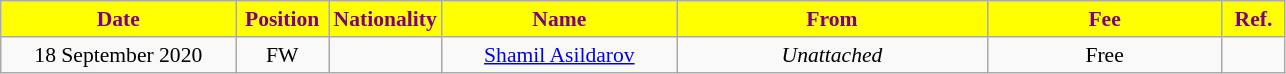<table class="wikitable"  style="text-align:center; font-size:90%; ">
<tr>
<th style="background:#ffff00; color:purple; width:150px;">Date</th>
<th style="background:#ffff00; color:purple; width:55px;">Position</th>
<th style="background:#ffff00; color:purple; width:55px;">Nationality</th>
<th style="background:#ffff00; color:purple; width:150px;">Name</th>
<th style="background:#ffff00; color:purple; width:200px;">From</th>
<th style="background:#ffff00; color:purple; width:150px;">Fee</th>
<th style="background:#ffff00; color:purple; width:35px;">Ref.</th>
</tr>
<tr>
<td>18 September 2020</td>
<td>FW</td>
<td></td>
<td><a href='#'>Shamil Asildarov</a></td>
<td><em>Unattached</em></td>
<td>Free</td>
<td></td>
</tr>
</table>
